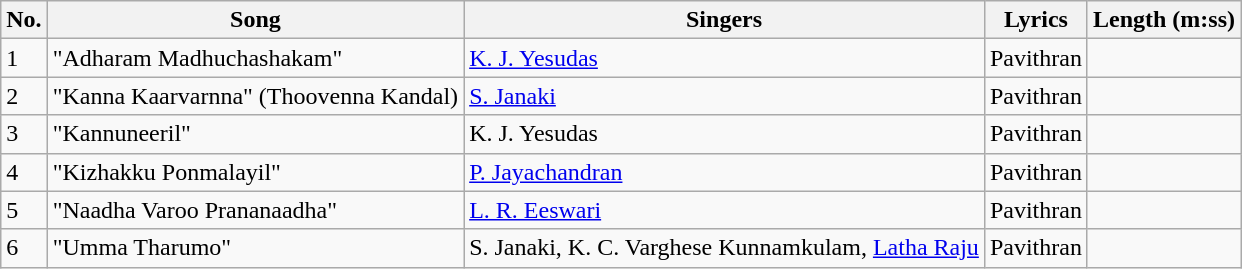<table class="wikitable">
<tr>
<th>No.</th>
<th>Song</th>
<th>Singers</th>
<th>Lyrics</th>
<th>Length (m:ss)</th>
</tr>
<tr>
<td>1</td>
<td>"Adharam Madhuchashakam"</td>
<td><a href='#'>K. J. Yesudas</a></td>
<td>Pavithran</td>
<td></td>
</tr>
<tr>
<td>2</td>
<td>"Kanna Kaarvarnna" (Thoovenna Kandal)</td>
<td><a href='#'>S. Janaki</a></td>
<td>Pavithran</td>
<td></td>
</tr>
<tr>
<td>3</td>
<td>"Kannuneeril"</td>
<td>K. J. Yesudas</td>
<td>Pavithran</td>
<td></td>
</tr>
<tr>
<td>4</td>
<td>"Kizhakku Ponmalayil"</td>
<td><a href='#'>P. Jayachandran</a></td>
<td>Pavithran</td>
<td></td>
</tr>
<tr>
<td>5</td>
<td>"Naadha Varoo Prananaadha"</td>
<td><a href='#'>L. R. Eeswari</a></td>
<td>Pavithran</td>
<td></td>
</tr>
<tr>
<td>6</td>
<td>"Umma Tharumo"</td>
<td>S. Janaki, K. C. Varghese Kunnamkulam, <a href='#'>Latha Raju</a></td>
<td>Pavithran</td>
<td></td>
</tr>
</table>
